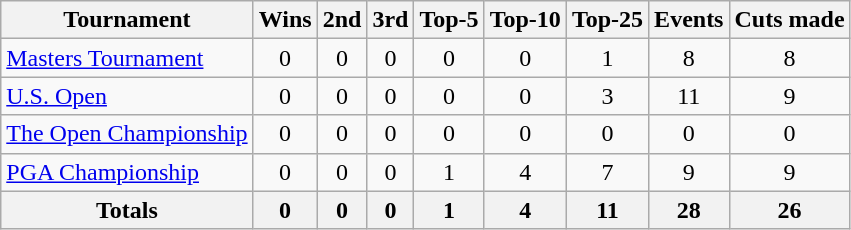<table class=wikitable style=text-align:center>
<tr>
<th>Tournament</th>
<th>Wins</th>
<th>2nd</th>
<th>3rd</th>
<th>Top-5</th>
<th>Top-10</th>
<th>Top-25</th>
<th>Events</th>
<th>Cuts made</th>
</tr>
<tr>
<td align=left><a href='#'>Masters Tournament</a></td>
<td>0</td>
<td>0</td>
<td>0</td>
<td>0</td>
<td>0</td>
<td>1</td>
<td>8</td>
<td>8</td>
</tr>
<tr>
<td align=left><a href='#'>U.S. Open</a></td>
<td>0</td>
<td>0</td>
<td>0</td>
<td>0</td>
<td>0</td>
<td>3</td>
<td>11</td>
<td>9</td>
</tr>
<tr>
<td align=left><a href='#'>The Open Championship</a></td>
<td>0</td>
<td>0</td>
<td>0</td>
<td>0</td>
<td>0</td>
<td>0</td>
<td>0</td>
<td>0</td>
</tr>
<tr>
<td align=left><a href='#'>PGA Championship</a></td>
<td>0</td>
<td>0</td>
<td>0</td>
<td>1</td>
<td>4</td>
<td>7</td>
<td>9</td>
<td>9</td>
</tr>
<tr>
<th>Totals</th>
<th>0</th>
<th>0</th>
<th>0</th>
<th>1</th>
<th>4</th>
<th>11</th>
<th>28</th>
<th>26</th>
</tr>
</table>
